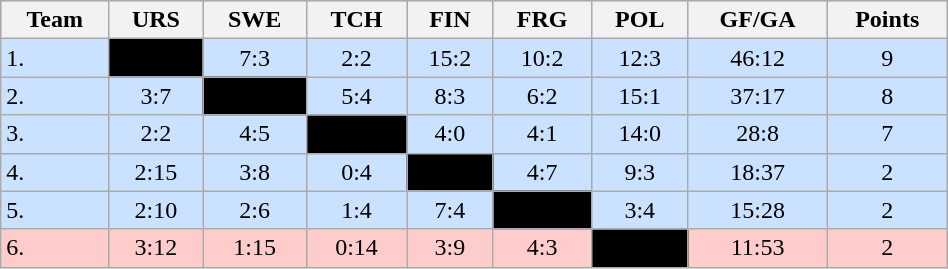<table class="wikitable" bgcolor="#EFEFFF" width="50%">
<tr bgcolor="#BCD2EE">
<th>Team</th>
<th>URS</th>
<th>SWE</th>
<th>TCH</th>
<th>FIN</th>
<th>FRG</th>
<th>POL</th>
<th>GF/GA</th>
<th>Points</th>
</tr>
<tr bgcolor="#CAE1FF" align="center">
<td align="left">1. </td>
<td style="background:#000000;"></td>
<td>7:3</td>
<td>2:2</td>
<td>15:2</td>
<td>10:2</td>
<td>12:3</td>
<td>46:12</td>
<td>9</td>
</tr>
<tr bgcolor="#CAE1FF" align="center">
<td align="left">2. </td>
<td>3:7</td>
<td style="background:#000000;"></td>
<td>5:4</td>
<td>8:3</td>
<td>6:2</td>
<td>15:1</td>
<td>37:17</td>
<td>8</td>
</tr>
<tr bgcolor="#CAE1FF" align="center">
<td align="left">3. </td>
<td>2:2</td>
<td>4:5</td>
<td style="background:#000000;"></td>
<td>4:0</td>
<td>4:1</td>
<td>14:0</td>
<td>28:8</td>
<td>7</td>
</tr>
<tr bgcolor="#CAE1FF" align="center">
<td align="left">4. </td>
<td>2:15</td>
<td>3:8</td>
<td>0:4</td>
<td style="background:#000000;"></td>
<td>4:7</td>
<td>9:3</td>
<td>18:37</td>
<td>2</td>
</tr>
<tr bgcolor="#CAE1FF" align="center">
<td align="left">5. </td>
<td>2:10</td>
<td>2:6</td>
<td>1:4</td>
<td>7:4</td>
<td style="background:#000000;"></td>
<td>3:4</td>
<td>15:28</td>
<td>2</td>
</tr>
<tr bgcolor="#ffcccc" align="center">
<td align="left">6. </td>
<td>3:12</td>
<td>1:15</td>
<td>0:14</td>
<td>3:9</td>
<td>4:3</td>
<td style="background:#000000;"></td>
<td>11:53</td>
<td>2</td>
</tr>
</table>
